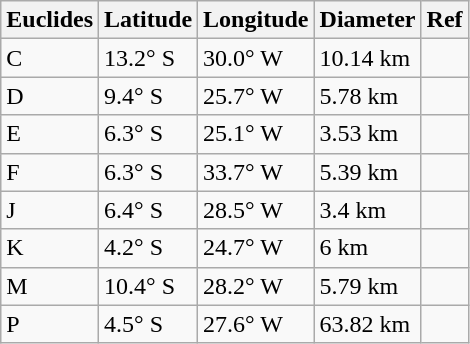<table class="wikitable">
<tr>
<th>Euclides</th>
<th>Latitude</th>
<th>Longitude</th>
<th>Diameter</th>
<th>Ref</th>
</tr>
<tr>
<td>C</td>
<td>13.2° S</td>
<td>30.0° W</td>
<td>10.14 km</td>
<td></td>
</tr>
<tr>
<td>D</td>
<td>9.4° S</td>
<td>25.7° W</td>
<td>5.78 km</td>
<td></td>
</tr>
<tr>
<td>E</td>
<td>6.3° S</td>
<td>25.1° W</td>
<td>3.53 km</td>
<td></td>
</tr>
<tr>
<td>F</td>
<td>6.3° S</td>
<td>33.7° W</td>
<td>5.39 km</td>
<td></td>
</tr>
<tr>
<td>J</td>
<td>6.4° S</td>
<td>28.5° W</td>
<td>3.4 km</td>
<td></td>
</tr>
<tr>
<td>K</td>
<td>4.2° S</td>
<td>24.7° W</td>
<td>6 km</td>
<td></td>
</tr>
<tr>
<td>M</td>
<td>10.4° S</td>
<td>28.2° W</td>
<td>5.79 km</td>
<td></td>
</tr>
<tr>
<td>P</td>
<td>4.5° S</td>
<td>27.6° W</td>
<td>63.82 km</td>
<td></td>
</tr>
</table>
